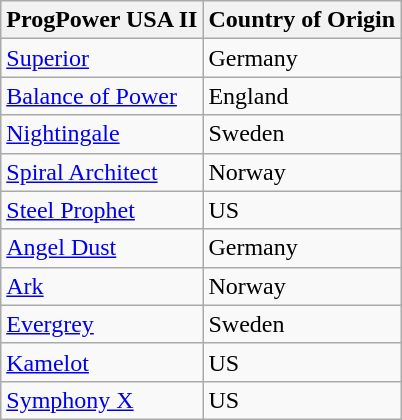<table class="wikitable">
<tr>
<th>ProgPower USA II</th>
<th>Country of Origin</th>
</tr>
<tr>
<td><a href='#'>Superior</a></td>
<td>Germany</td>
</tr>
<tr>
<td><a href='#'>Balance of Power</a></td>
<td>England</td>
</tr>
<tr>
<td><a href='#'>Nightingale</a></td>
<td>Sweden</td>
</tr>
<tr>
<td><a href='#'>Spiral Architect</a></td>
<td>Norway</td>
</tr>
<tr>
<td><a href='#'>Steel Prophet</a></td>
<td>US</td>
</tr>
<tr>
<td><a href='#'>Angel Dust</a></td>
<td>Germany</td>
</tr>
<tr>
<td><a href='#'>Ark</a></td>
<td>Norway</td>
</tr>
<tr>
<td><a href='#'>Evergrey</a></td>
<td>Sweden</td>
</tr>
<tr>
<td><a href='#'>Kamelot</a></td>
<td>US</td>
</tr>
<tr>
<td><a href='#'>Symphony X</a></td>
<td>US</td>
</tr>
</table>
